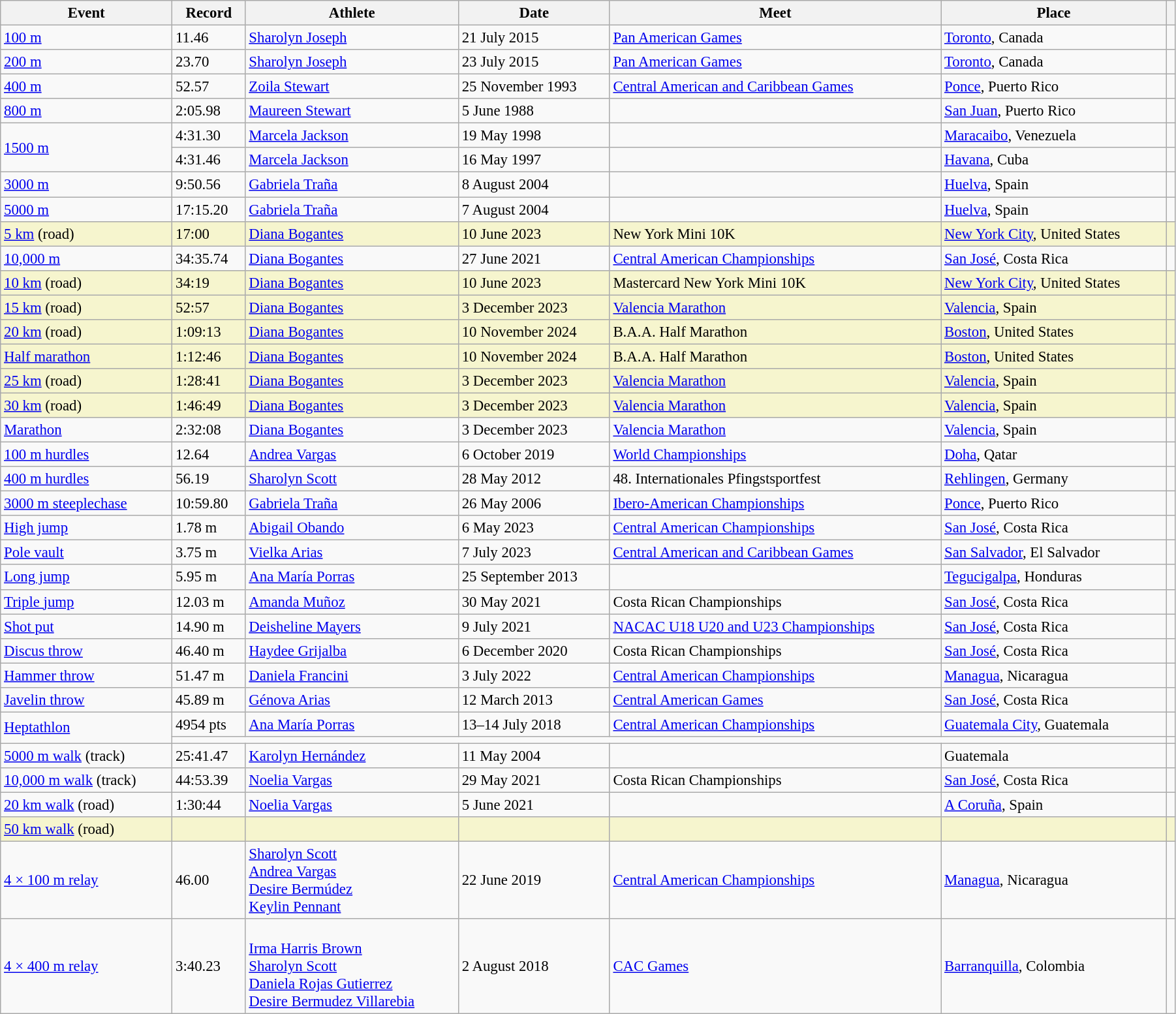<table class="wikitable" style="font-size:95%; width: 95%;">
<tr>
<th>Event</th>
<th>Record</th>
<th>Athlete</th>
<th>Date</th>
<th>Meet</th>
<th>Place</th>
<th></th>
</tr>
<tr>
<td><a href='#'>100 m</a></td>
<td>11.46 </td>
<td><a href='#'>Sharolyn Joseph</a></td>
<td>21 July 2015</td>
<td><a href='#'>Pan American Games</a></td>
<td><a href='#'>Toronto</a>, Canada</td>
<td></td>
</tr>
<tr>
<td><a href='#'>200 m</a></td>
<td>23.70 </td>
<td><a href='#'>Sharolyn Joseph</a></td>
<td>23 July 2015</td>
<td><a href='#'>Pan American Games</a></td>
<td><a href='#'>Toronto</a>, Canada</td>
<td></td>
</tr>
<tr>
<td><a href='#'>400 m</a></td>
<td>52.57</td>
<td><a href='#'>Zoila Stewart</a></td>
<td>25 November 1993</td>
<td><a href='#'>Central American and Caribbean Games</a></td>
<td><a href='#'>Ponce</a>, Puerto Rico</td>
<td></td>
</tr>
<tr>
<td><a href='#'>800 m</a></td>
<td>2:05.98</td>
<td><a href='#'>Maureen Stewart</a></td>
<td>5 June 1988</td>
<td></td>
<td><a href='#'>San Juan</a>, Puerto Rico</td>
<td></td>
</tr>
<tr>
<td rowspan=2><a href='#'>1500 m</a></td>
<td>4:31.30</td>
<td><a href='#'>Marcela Jackson</a></td>
<td>19 May 1998</td>
<td></td>
<td><a href='#'>Maracaibo</a>, Venezuela</td>
<td></td>
</tr>
<tr>
<td>4:31.46</td>
<td><a href='#'>Marcela Jackson</a></td>
<td>16 May 1997</td>
<td></td>
<td><a href='#'>Havana</a>, Cuba</td>
<td></td>
</tr>
<tr>
<td><a href='#'>3000 m</a></td>
<td>9:50.56</td>
<td><a href='#'>Gabriela Traña</a></td>
<td>8 August 2004</td>
<td></td>
<td><a href='#'>Huelva</a>, Spain</td>
<td></td>
</tr>
<tr>
<td><a href='#'>5000 m</a></td>
<td>17:15.20</td>
<td><a href='#'>Gabriela Traña</a></td>
<td>7 August 2004</td>
<td></td>
<td><a href='#'>Huelva</a>, Spain</td>
<td></td>
</tr>
<tr style="background:#f6F5CE;">
<td><a href='#'>5 km</a> (road)</td>
<td>17:00</td>
<td><a href='#'>Diana Bogantes</a></td>
<td>10 June 2023</td>
<td>New York Mini 10K</td>
<td><a href='#'>New York City</a>, United States</td>
<td></td>
</tr>
<tr>
<td><a href='#'>10,000 m</a></td>
<td>34:35.74</td>
<td><a href='#'>Diana Bogantes</a></td>
<td>27 June 2021</td>
<td><a href='#'>Central American Championships</a></td>
<td><a href='#'>San José</a>, Costa Rica</td>
<td></td>
</tr>
<tr style="background:#f6F5CE;">
<td><a href='#'>10 km</a> (road)</td>
<td>34:19</td>
<td><a href='#'>Diana Bogantes</a></td>
<td>10 June 2023</td>
<td>Mastercard New York Mini 10K</td>
<td><a href='#'>New York City</a>, United States</td>
<td></td>
</tr>
<tr style="background:#f6F5CE;">
<td><a href='#'>15 km</a> (road)</td>
<td>52:57</td>
<td><a href='#'>Diana Bogantes</a></td>
<td>3 December 2023</td>
<td><a href='#'>Valencia Marathon</a></td>
<td><a href='#'>Valencia</a>, Spain</td>
<td></td>
</tr>
<tr style="background:#f6F5CE;">
<td><a href='#'>20 km</a> (road)</td>
<td>1:09:13</td>
<td><a href='#'>Diana Bogantes</a></td>
<td>10 November 2024</td>
<td>B.A.A. Half Marathon</td>
<td><a href='#'>Boston</a>, United States</td>
<td></td>
</tr>
<tr style="background:#f6F5CE;">
<td><a href='#'>Half marathon</a></td>
<td>1:12:46</td>
<td><a href='#'>Diana Bogantes</a></td>
<td>10 November 2024</td>
<td>B.A.A. Half Marathon</td>
<td><a href='#'>Boston</a>, United States</td>
<td></td>
</tr>
<tr style="background:#f6F5CE;">
<td><a href='#'>25 km</a> (road)</td>
<td>1:28:41</td>
<td><a href='#'>Diana Bogantes</a></td>
<td>3 December 2023</td>
<td><a href='#'>Valencia Marathon</a></td>
<td><a href='#'>Valencia</a>, Spain</td>
<td></td>
</tr>
<tr style="background:#f6F5CE;">
<td><a href='#'>30 km</a> (road)</td>
<td>1:46:49</td>
<td><a href='#'>Diana Bogantes</a></td>
<td>3 December 2023</td>
<td><a href='#'>Valencia Marathon</a></td>
<td><a href='#'>Valencia</a>, Spain</td>
<td></td>
</tr>
<tr>
<td><a href='#'>Marathon</a></td>
<td>2:32:08</td>
<td><a href='#'>Diana Bogantes</a></td>
<td>3 December 2023</td>
<td><a href='#'>Valencia Marathon</a></td>
<td><a href='#'>Valencia</a>, Spain</td>
<td></td>
</tr>
<tr>
<td><a href='#'>100 m hurdles</a></td>
<td>12.64 </td>
<td><a href='#'>Andrea Vargas</a></td>
<td>6 October 2019</td>
<td><a href='#'>World Championships</a></td>
<td><a href='#'>Doha</a>, Qatar</td>
<td></td>
</tr>
<tr>
<td><a href='#'>400 m hurdles</a></td>
<td>56.19</td>
<td><a href='#'>Sharolyn Scott</a></td>
<td>28 May 2012</td>
<td>48. Internationales Pfingstsportfest</td>
<td><a href='#'>Rehlingen</a>, Germany</td>
<td></td>
</tr>
<tr>
<td><a href='#'>3000 m steeplechase</a></td>
<td>10:59.80</td>
<td><a href='#'>Gabriela Traña</a></td>
<td>26 May 2006</td>
<td><a href='#'>Ibero-American Championships</a></td>
<td><a href='#'>Ponce</a>, Puerto Rico</td>
<td></td>
</tr>
<tr>
<td><a href='#'>High jump</a></td>
<td>1.78 m</td>
<td><a href='#'>Abigail Obando</a></td>
<td>6 May 2023</td>
<td><a href='#'>Central American Championships</a></td>
<td><a href='#'>San José</a>, Costa Rica</td>
<td></td>
</tr>
<tr>
<td><a href='#'>Pole vault</a></td>
<td>3.75 m</td>
<td><a href='#'>Vielka Arias</a></td>
<td>7 July 2023</td>
<td><a href='#'>Central American and Caribbean Games</a></td>
<td><a href='#'>San Salvador</a>, El Salvador</td>
<td></td>
</tr>
<tr>
<td><a href='#'>Long jump</a></td>
<td>5.95 m </td>
<td><a href='#'>Ana María Porras</a></td>
<td>25 September 2013</td>
<td></td>
<td><a href='#'>Tegucigalpa</a>, Honduras</td>
<td></td>
</tr>
<tr>
<td><a href='#'>Triple jump</a></td>
<td>12.03 m </td>
<td><a href='#'>Amanda Muñoz</a></td>
<td>30 May 2021</td>
<td>Costa Rican Championships</td>
<td><a href='#'>San José</a>, Costa Rica</td>
<td></td>
</tr>
<tr>
<td><a href='#'>Shot put</a></td>
<td>14.90 m</td>
<td><a href='#'>Deisheline Mayers</a></td>
<td>9 July 2021</td>
<td><a href='#'>NACAC U18 U20 and U23 Championships</a></td>
<td><a href='#'>San José</a>, Costa Rica</td>
<td></td>
</tr>
<tr>
<td><a href='#'>Discus throw</a></td>
<td>46.40 m</td>
<td><a href='#'>Haydee Grijalba</a></td>
<td>6 December 2020</td>
<td>Costa Rican Championships</td>
<td><a href='#'>San José</a>, Costa Rica</td>
<td></td>
</tr>
<tr>
<td><a href='#'>Hammer throw</a></td>
<td>51.47 m</td>
<td><a href='#'>Daniela Francini</a></td>
<td>3 July 2022</td>
<td><a href='#'>Central American Championships</a></td>
<td><a href='#'>Managua</a>, Nicaragua</td>
<td></td>
</tr>
<tr>
<td><a href='#'>Javelin throw</a></td>
<td>45.89 m</td>
<td><a href='#'>Génova Arias</a></td>
<td>12 March 2013</td>
<td><a href='#'>Central American Games</a></td>
<td><a href='#'>San José</a>, Costa Rica</td>
<td></td>
</tr>
<tr>
<td rowspan=2><a href='#'>Heptathlon</a></td>
<td>4954 pts</td>
<td><a href='#'>Ana María Porras</a></td>
<td>13–14 July 2018</td>
<td><a href='#'>Central American Championships</a></td>
<td><a href='#'>Guatemala City</a>, Guatemala</td>
<td></td>
</tr>
<tr>
<td colspan=5></td>
<td></td>
</tr>
<tr>
<td><a href='#'>5000 m walk</a> (track)</td>
<td>25:41.47</td>
<td><a href='#'>Karolyn Hernández</a></td>
<td>11 May 2004</td>
<td></td>
<td>Guatemala</td>
<td></td>
</tr>
<tr>
<td><a href='#'>10,000 m walk</a> (track)</td>
<td>44:53.39</td>
<td><a href='#'>Noelia Vargas</a></td>
<td>29 May 2021</td>
<td>Costa Rican Championships</td>
<td><a href='#'>San José</a>, Costa Rica</td>
<td></td>
</tr>
<tr>
<td><a href='#'>20 km walk</a> (road)</td>
<td>1:30:44</td>
<td><a href='#'>Noelia Vargas</a></td>
<td>5 June 2021</td>
<td></td>
<td><a href='#'>A Coruña</a>, Spain</td>
<td></td>
</tr>
<tr style="background:#f6F5CE;">
<td><a href='#'>50 km walk</a> (road)</td>
<td></td>
<td></td>
<td></td>
<td></td>
<td></td>
<td></td>
</tr>
<tr>
<td><a href='#'>4 × 100 m relay</a></td>
<td>46.00</td>
<td><a href='#'>Sharolyn Scott</a><br><a href='#'>Andrea Vargas</a><br><a href='#'>Desire Bermúdez</a><br><a href='#'>Keylin Pennant</a></td>
<td>22 June 2019</td>
<td><a href='#'>Central American Championships</a></td>
<td><a href='#'>Managua</a>, Nicaragua</td>
<td></td>
</tr>
<tr>
<td><a href='#'>4 × 400 m relay</a></td>
<td>3:40.23</td>
<td><br><a href='#'>Irma Harris Brown</a><br><a href='#'>Sharolyn Scott</a><br><a href='#'>Daniela Rojas Gutierrez</a><br><a href='#'>Desire Bermudez Villarebia</a></td>
<td>2 August 2018</td>
<td><a href='#'>CAC Games</a></td>
<td><a href='#'>Barranquilla</a>, Colombia</td>
<td></td>
</tr>
</table>
